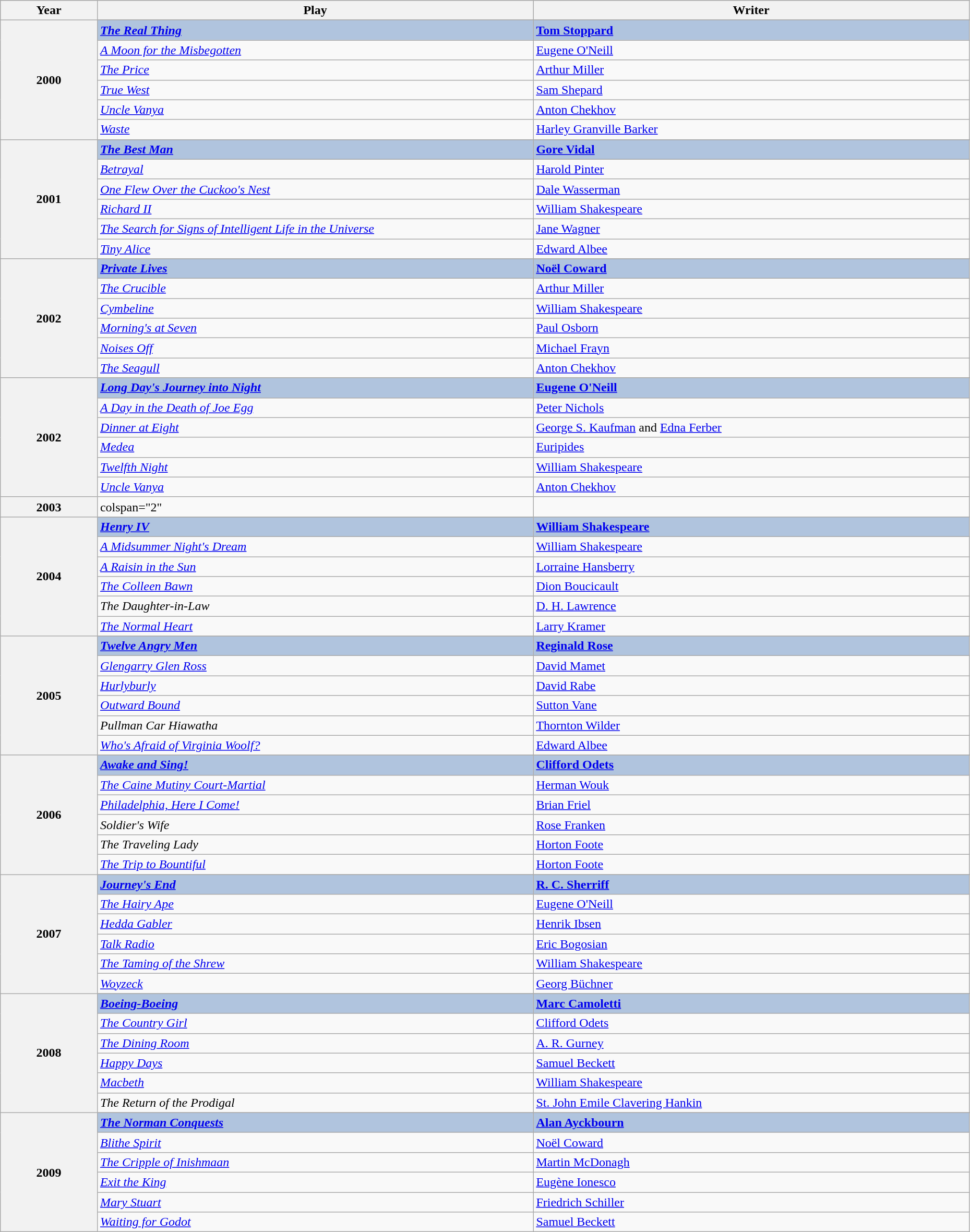<table class="wikitable" style="width:98%;">
<tr style="background:#bebebe;">
<th style="width:10%;">Year</th>
<th style="width:45%;">Play</th>
<th style="width:45%;">Writer</th>
</tr>
<tr>
<th rowspan="7">2000</th>
</tr>
<tr style="background:#B0C4DE">
<td><strong><em><a href='#'>The Real Thing</a></em></strong></td>
<td><strong><a href='#'>Tom Stoppard</a> </strong></td>
</tr>
<tr>
<td><em><a href='#'>A Moon for the Misbegotten</a></em></td>
<td><a href='#'>Eugene O'Neill</a></td>
</tr>
<tr>
<td><em><a href='#'>The Price</a></em></td>
<td><a href='#'>Arthur Miller</a></td>
</tr>
<tr>
<td><em><a href='#'>True West</a></em></td>
<td><a href='#'>Sam Shepard</a></td>
</tr>
<tr>
<td><em><a href='#'>Uncle Vanya</a></em></td>
<td><a href='#'>Anton Chekhov</a></td>
</tr>
<tr>
<td><em><a href='#'>Waste</a></em></td>
<td><a href='#'>Harley Granville Barker</a></td>
</tr>
<tr>
<th rowspan="7">2001</th>
</tr>
<tr style="background:#B0C4DE">
<td><strong><em><a href='#'>The Best Man</a></em></strong></td>
<td><strong><a href='#'>Gore Vidal</a> </strong></td>
</tr>
<tr>
<td><em><a href='#'>Betrayal</a></em></td>
<td><a href='#'>Harold Pinter</a></td>
</tr>
<tr>
<td><em><a href='#'>One Flew Over the Cuckoo's Nest</a></em></td>
<td><a href='#'>Dale Wasserman</a></td>
</tr>
<tr>
<td><em><a href='#'>Richard II</a></em></td>
<td><a href='#'>William Shakespeare</a></td>
</tr>
<tr>
<td><em><a href='#'>The Search for Signs of Intelligent Life in the Universe</a></em></td>
<td><a href='#'>Jane Wagner</a></td>
</tr>
<tr>
<td><em><a href='#'>Tiny Alice</a></em></td>
<td><a href='#'>Edward Albee</a></td>
</tr>
<tr>
<th rowspan="7">2002</th>
</tr>
<tr style="background:#B0C4DE">
<td><strong><em><a href='#'>Private Lives</a></em></strong></td>
<td><strong><a href='#'>Noël Coward</a> </strong></td>
</tr>
<tr>
<td><em><a href='#'>The Crucible</a></em></td>
<td><a href='#'>Arthur Miller</a></td>
</tr>
<tr>
<td><em><a href='#'>Cymbeline</a></em></td>
<td><a href='#'>William Shakespeare</a></td>
</tr>
<tr>
<td><em><a href='#'>Morning's at Seven</a></em></td>
<td><a href='#'>Paul Osborn</a></td>
</tr>
<tr>
<td><em><a href='#'>Noises Off</a></em></td>
<td><a href='#'>Michael Frayn</a></td>
</tr>
<tr>
<td><em><a href='#'>The Seagull</a></em></td>
<td><a href='#'>Anton Chekhov</a></td>
</tr>
<tr>
<th rowspan="7">2002</th>
</tr>
<tr style="background:#B0C4DE">
<td><strong><em><a href='#'>Long Day's Journey into Night</a></em></strong></td>
<td><strong><a href='#'>Eugene O'Neill</a> </strong></td>
</tr>
<tr>
<td><em><a href='#'>A Day in the Death of Joe Egg</a></em></td>
<td><a href='#'>Peter Nichols</a></td>
</tr>
<tr>
<td><em><a href='#'>Dinner at Eight</a></em></td>
<td><a href='#'>George S. Kaufman</a> and <a href='#'>Edna Ferber</a></td>
</tr>
<tr>
<td><em><a href='#'>Medea</a></em></td>
<td><a href='#'>Euripides</a></td>
</tr>
<tr>
<td><em><a href='#'>Twelfth Night</a></em></td>
<td><a href='#'>William Shakespeare</a></td>
</tr>
<tr>
<td><em><a href='#'>Uncle Vanya</a></em></td>
<td><a href='#'>Anton Chekhov</a></td>
</tr>
<tr>
<th>2003</th>
<td>colspan="2" </td>
</tr>
<tr>
<th rowspan="7">2004</th>
</tr>
<tr style="background:#B0C4DE">
<td><strong><em><a href='#'>Henry IV</a></em></strong></td>
<td><strong><a href='#'>William Shakespeare</a> </strong></td>
</tr>
<tr>
<td><em><a href='#'>A Midsummer Night's Dream</a></em></td>
<td><a href='#'>William Shakespeare</a></td>
</tr>
<tr>
<td><em><a href='#'>A Raisin in the Sun</a></em></td>
<td><a href='#'>Lorraine Hansberry</a></td>
</tr>
<tr>
<td><em><a href='#'>The Colleen Bawn</a></em></td>
<td><a href='#'>Dion Boucicault</a></td>
</tr>
<tr>
<td><em>The Daughter-in-Law</em></td>
<td><a href='#'>D. H. Lawrence</a></td>
</tr>
<tr>
<td><em><a href='#'>The Normal Heart</a></em></td>
<td><a href='#'>Larry Kramer</a></td>
</tr>
<tr>
<th rowspan="7">2005</th>
</tr>
<tr style="background:#B0C4DE">
<td><strong><em><a href='#'>Twelve Angry Men</a></em></strong></td>
<td><strong><a href='#'>Reginald Rose</a> </strong></td>
</tr>
<tr>
<td><em><a href='#'>Glengarry Glen Ross</a></em></td>
<td><a href='#'>David Mamet</a></td>
</tr>
<tr>
<td><em><a href='#'>Hurlyburly</a></em></td>
<td><a href='#'>David Rabe</a></td>
</tr>
<tr>
<td><em><a href='#'>Outward Bound</a></em></td>
<td><a href='#'>Sutton Vane</a></td>
</tr>
<tr>
<td><em>Pullman Car Hiawatha</em></td>
<td><a href='#'>Thornton Wilder</a></td>
</tr>
<tr>
<td><em><a href='#'>Who's Afraid of Virginia Woolf?</a></em></td>
<td><a href='#'>Edward Albee</a></td>
</tr>
<tr>
<th rowspan="7">2006</th>
</tr>
<tr style="background:#B0C4DE">
<td><strong><em><a href='#'>Awake and Sing!</a></em></strong></td>
<td><strong><a href='#'>Clifford Odets</a> </strong></td>
</tr>
<tr>
<td><em><a href='#'>The Caine Mutiny Court-Martial</a></em></td>
<td><a href='#'>Herman Wouk</a></td>
</tr>
<tr>
<td><em><a href='#'>Philadelphia, Here I Come!</a></em></td>
<td><a href='#'>Brian Friel</a></td>
</tr>
<tr>
<td><em>Soldier's Wife</em></td>
<td><a href='#'>Rose Franken</a></td>
</tr>
<tr>
<td><em>The Traveling Lady</em></td>
<td><a href='#'>Horton Foote</a></td>
</tr>
<tr>
<td><em><a href='#'>The Trip to Bountiful</a></em></td>
<td><a href='#'>Horton Foote</a></td>
</tr>
<tr>
<th rowspan="7">2007</th>
</tr>
<tr style="background:#B0C4DE">
<td><strong><em><a href='#'>Journey's End</a></em></strong></td>
<td><strong><a href='#'>R. C. Sherriff</a> </strong></td>
</tr>
<tr>
<td><em><a href='#'>The Hairy Ape</a></em></td>
<td><a href='#'>Eugene O'Neill</a></td>
</tr>
<tr>
<td><em><a href='#'>Hedda Gabler</a></em></td>
<td><a href='#'>Henrik Ibsen</a></td>
</tr>
<tr>
<td><em><a href='#'>Talk Radio</a></em></td>
<td><a href='#'>Eric Bogosian</a></td>
</tr>
<tr>
<td><em><a href='#'>The Taming of the Shrew</a></em></td>
<td><a href='#'>William Shakespeare</a></td>
</tr>
<tr>
<td><em><a href='#'>Woyzeck</a></em></td>
<td><a href='#'>Georg Büchner</a></td>
</tr>
<tr>
<th rowspan="7">2008</th>
</tr>
<tr style="background:#B0C4DE">
<td><strong><em><a href='#'>Boeing-Boeing</a></em></strong></td>
<td><strong><a href='#'>Marc Camoletti</a> </strong></td>
</tr>
<tr>
<td><em><a href='#'>The Country Girl</a></em></td>
<td><a href='#'>Clifford Odets</a></td>
</tr>
<tr>
<td><em><a href='#'>The Dining Room</a></em></td>
<td><a href='#'>A. R. Gurney</a></td>
</tr>
<tr>
<td><em><a href='#'>Happy Days</a></em></td>
<td><a href='#'>Samuel Beckett</a></td>
</tr>
<tr>
<td><em><a href='#'>Macbeth</a></em></td>
<td><a href='#'>William Shakespeare</a></td>
</tr>
<tr>
<td><em>The Return of the Prodigal</em></td>
<td><a href='#'>St. John Emile Clavering Hankin</a></td>
</tr>
<tr>
<th rowspan="7">2009</th>
</tr>
<tr style="background:#B0C4DE">
<td><strong><em><a href='#'>The Norman Conquests</a></em></strong></td>
<td><strong><a href='#'>Alan Ayckbourn</a> </strong></td>
</tr>
<tr>
<td><em><a href='#'>Blithe Spirit</a></em></td>
<td><a href='#'>Noël Coward</a></td>
</tr>
<tr>
<td><em><a href='#'>The Cripple of Inishmaan</a></em></td>
<td><a href='#'>Martin McDonagh</a></td>
</tr>
<tr>
<td><em><a href='#'>Exit the King</a></em></td>
<td><a href='#'>Eugène Ionesco</a></td>
</tr>
<tr>
<td><em><a href='#'>Mary Stuart</a></em></td>
<td><a href='#'>Friedrich Schiller</a></td>
</tr>
<tr>
<td><em><a href='#'>Waiting for Godot</a></em></td>
<td><a href='#'>Samuel Beckett</a></td>
</tr>
</table>
